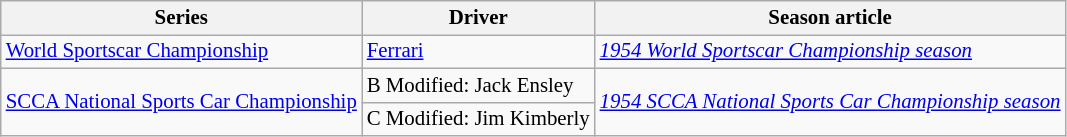<table class="wikitable" style="font-size: 87%;">
<tr>
<th>Series</th>
<th>Driver</th>
<th>Season article</th>
</tr>
<tr>
<td><a href='#'>World Sportscar Championship</a></td>
<td> <a href='#'>Ferrari</a></td>
<td><em><a href='#'>1954 World Sportscar Championship season</a></em></td>
</tr>
<tr>
<td rowspan=3><a href='#'>SCCA National Sports Car Championship</a></td>
<td>B Modified:  Jack Ensley</td>
<td rowspan=3><em><a href='#'>1954 SCCA National Sports Car Championship season</a></em></td>
</tr>
<tr>
<td>C Modified:  Jim Kimberly</td>
</tr>
</table>
